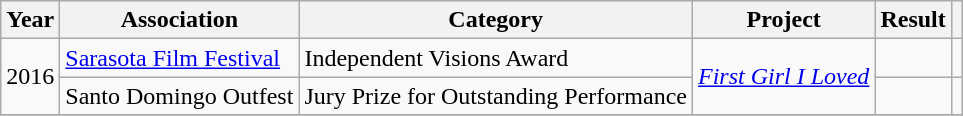<table class="wikitable">
<tr>
<th>Year</th>
<th>Association</th>
<th>Category</th>
<th>Project</th>
<th>Result</th>
<th></th>
</tr>
<tr>
<td rowspan="2">2016</td>
<td><a href='#'>Sarasota Film Festival</a></td>
<td>Independent Visions Award</td>
<td rowspan="2"><em><a href='#'>First Girl I Loved</a></em></td>
<td></td>
<td></td>
</tr>
<tr>
<td>Santo Domingo Outfest</td>
<td>Jury Prize for Outstanding Performance</td>
<td></td>
<td></td>
</tr>
<tr>
</tr>
</table>
